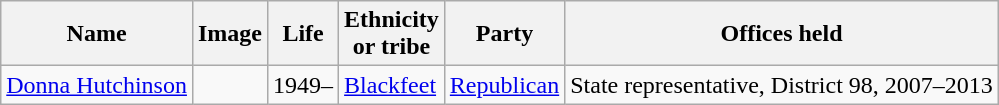<table class="wikitable">
<tr>
<th>Name</th>
<th>Image</th>
<th>Life</th>
<th>Ethnicity<br>or tribe</th>
<th>Party</th>
<th>Offices held</th>
</tr>
<tr>
<td style="white-space:nowrap;"><a href='#'>Donna Hutchinson</a></td>
<td></td>
<td>1949–</td>
<td><a href='#'>Blackfeet</a></td>
<td><a href='#'>Republican</a></td>
<td>State representative, District 98, 2007–2013</td>
</tr>
</table>
